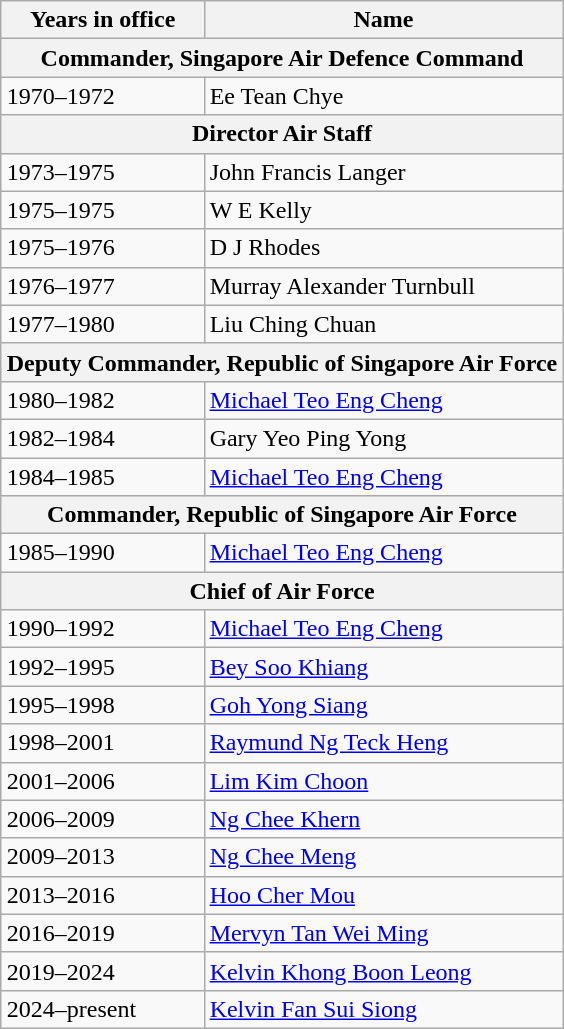<table class="wikitable" style="margin:auto;font-align:center;">
<tr>
<th>Years in office</th>
<th>Name</th>
</tr>
<tr>
<th colspan="2">Commander, Singapore Air Defence Command</th>
</tr>
<tr>
<td>1970–1972</td>
<td>Ee Tean Chye</td>
</tr>
<tr>
<th colspan="2">Director Air Staff</th>
</tr>
<tr>
<td>1973–1975</td>
<td>John Francis Langer</td>
</tr>
<tr>
<td>1975–1975</td>
<td>W E Kelly</td>
</tr>
<tr>
<td>1975–1976</td>
<td>D J Rhodes</td>
</tr>
<tr>
<td>1976–1977</td>
<td>Murray Alexander Turnbull</td>
</tr>
<tr>
<td>1977–1980</td>
<td>Liu Ching Chuan</td>
</tr>
<tr>
<th colspan="2">Deputy Commander, Republic of Singapore Air Force</th>
</tr>
<tr>
<td>1980–1982</td>
<td><a href='#'>Michael Teo Eng Cheng</a></td>
</tr>
<tr>
<td>1982–1984</td>
<td>Gary Yeo Ping Yong</td>
</tr>
<tr>
<td>1984–1985</td>
<td><a href='#'>Michael Teo Eng Cheng</a></td>
</tr>
<tr>
<th colspan="2">Commander, Republic of Singapore Air Force</th>
</tr>
<tr>
<td>1985–1990</td>
<td><a href='#'>Michael Teo Eng Cheng</a></td>
</tr>
<tr>
<th colspan="2">Chief of Air Force</th>
</tr>
<tr>
<td>1990–1992</td>
<td><a href='#'>Michael Teo Eng Cheng</a></td>
</tr>
<tr>
<td>1992–1995</td>
<td><a href='#'>Bey Soo Khiang</a></td>
</tr>
<tr>
<td>1995–1998</td>
<td><a href='#'>Goh Yong Siang</a></td>
</tr>
<tr>
<td>1998–2001</td>
<td><a href='#'>Raymund Ng Teck Heng</a></td>
</tr>
<tr>
<td>2001–2006</td>
<td><a href='#'>Lim Kim Choon</a></td>
</tr>
<tr>
<td>2006–2009</td>
<td><a href='#'>Ng Chee Khern</a></td>
</tr>
<tr>
<td>2009–2013</td>
<td><a href='#'>Ng Chee Meng</a></td>
</tr>
<tr>
<td>2013–2016</td>
<td><a href='#'>Hoo Cher Mou</a></td>
</tr>
<tr>
<td>2016–2019</td>
<td><a href='#'>Mervyn Tan Wei Ming</a></td>
</tr>
<tr>
<td>2019–2024</td>
<td><a href='#'>Kelvin Khong Boon Leong</a></td>
</tr>
<tr>
<td>2024–present</td>
<td><a href='#'>Kelvin Fan Sui Siong</a></td>
</tr>
</table>
